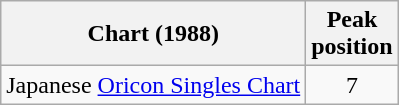<table class="wikitable">
<tr>
<th>Chart (1988)</th>
<th>Peak<br>position</th>
</tr>
<tr>
<td>Japanese <a href='#'>Oricon Singles Chart</a></td>
<td align="center">7</td>
</tr>
</table>
